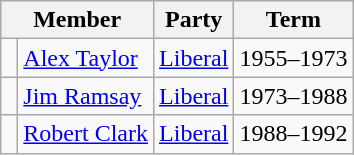<table class="wikitable">
<tr>
<th colspan="2">Member</th>
<th>Party</th>
<th>Term</th>
</tr>
<tr>
<td> </td>
<td><a href='#'>Alex Taylor</a></td>
<td><a href='#'>Liberal</a></td>
<td>1955–1973</td>
</tr>
<tr>
<td> </td>
<td><a href='#'>Jim Ramsay</a></td>
<td><a href='#'>Liberal</a></td>
<td>1973–1988</td>
</tr>
<tr>
<td> </td>
<td><a href='#'>Robert Clark</a></td>
<td><a href='#'>Liberal</a></td>
<td>1988–1992</td>
</tr>
</table>
